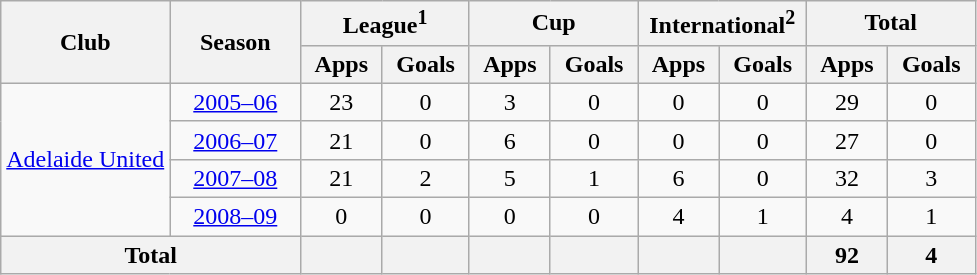<table class="wikitable" style="text-align: center;">
<tr>
<th rowspan="2">Club</th>
<th rowspan="2" width="80">Season</th>
<th colspan="2" width="105">League<sup>1</sup></th>
<th colspan="2" width="105">Cup</th>
<th colspan="2" width="105">International<sup>2</sup></th>
<th colspan="2" width="105">Total</th>
</tr>
<tr>
<th>Apps</th>
<th>Goals</th>
<th>Apps</th>
<th>Goals</th>
<th>Apps</th>
<th>Goals</th>
<th>Apps</th>
<th>Goals</th>
</tr>
<tr>
<td rowspan="4" valign="center"><a href='#'>Adelaide United</a></td>
<td><a href='#'>2005–06</a></td>
<td>23</td>
<td>0</td>
<td>3</td>
<td>0</td>
<td>0</td>
<td>0</td>
<td>29</td>
<td>0</td>
</tr>
<tr>
<td><a href='#'>2006–07</a></td>
<td>21</td>
<td>0</td>
<td>6</td>
<td>0</td>
<td>0</td>
<td>0</td>
<td>27</td>
<td>0</td>
</tr>
<tr>
<td><a href='#'>2007–08</a></td>
<td>21</td>
<td>2</td>
<td>5</td>
<td>1</td>
<td>6</td>
<td>0</td>
<td>32</td>
<td>3</td>
</tr>
<tr>
<td><a href='#'>2008–09</a></td>
<td>0</td>
<td>0</td>
<td>0</td>
<td>0</td>
<td>4</td>
<td>1</td>
<td>4</td>
<td>1</td>
</tr>
<tr>
<th colspan="2">Total</th>
<th></th>
<th></th>
<th></th>
<th></th>
<th></th>
<th></th>
<th>92</th>
<th>4</th>
</tr>
</table>
